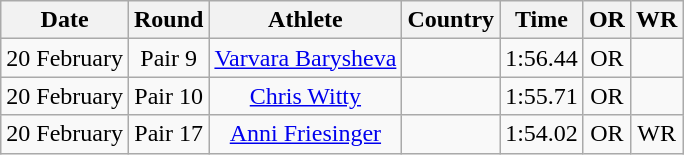<table class="wikitable" style="text-align:center">
<tr>
<th>Date</th>
<th>Round</th>
<th>Athlete</th>
<th>Country</th>
<th>Time</th>
<th>OR</th>
<th>WR</th>
</tr>
<tr>
<td>20 February</td>
<td>Pair 9</td>
<td><a href='#'>Varvara Barysheva</a></td>
<td></td>
<td>1:56.44</td>
<td>OR</td>
<td></td>
</tr>
<tr>
<td>20 February</td>
<td>Pair 10</td>
<td><a href='#'>Chris Witty</a></td>
<td></td>
<td>1:55.71</td>
<td>OR</td>
<td></td>
</tr>
<tr>
<td>20 February</td>
<td>Pair 17</td>
<td><a href='#'>Anni Friesinger</a></td>
<td></td>
<td>1:54.02</td>
<td>OR</td>
<td>WR</td>
</tr>
</table>
